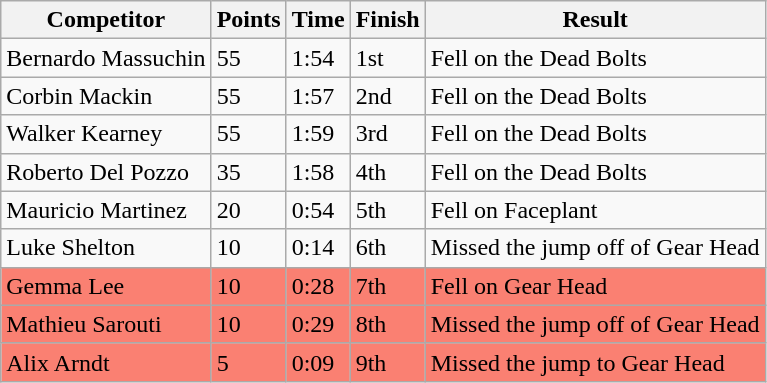<table class="wikitable sortable">
<tr>
<th>Competitor</th>
<th>Points</th>
<th>Time</th>
<th>Finish</th>
<th>Result</th>
</tr>
<tr>
<td> Bernardo Massuchin</td>
<td>55</td>
<td>1:54</td>
<td>1st</td>
<td>Fell on the Dead Bolts</td>
</tr>
<tr>
<td> Corbin Mackin</td>
<td>55</td>
<td>1:57</td>
<td>2nd</td>
<td>Fell on the Dead Bolts</td>
</tr>
<tr>
<td> Walker Kearney</td>
<td>55</td>
<td>1:59</td>
<td>3rd</td>
<td>Fell on the Dead Bolts</td>
</tr>
<tr>
<td> Roberto Del Pozzo</td>
<td>35</td>
<td>1:58</td>
<td>4th</td>
<td>Fell on the Dead Bolts</td>
</tr>
<tr>
<td> Mauricio Martinez</td>
<td>20</td>
<td>0:54</td>
<td>5th</td>
<td>Fell on Faceplant</td>
</tr>
<tr>
<td> Luke Shelton</td>
<td>10</td>
<td>0:14</td>
<td>6th</td>
<td>Missed the jump off of Gear Head</td>
</tr>
<tr style="background-color:#fa8072">
<td> Gemma Lee</td>
<td>10</td>
<td>0:28</td>
<td>7th</td>
<td>Fell on Gear Head</td>
</tr>
<tr style="background-color:#fa8072">
<td> Mathieu Sarouti</td>
<td>10</td>
<td>0:29</td>
<td>8th</td>
<td>Missed the jump off of Gear Head</td>
</tr>
<tr style="background-color:#fa8072">
<td> Alix Arndt</td>
<td>5</td>
<td>0:09</td>
<td>9th</td>
<td>Missed the jump to Gear Head</td>
</tr>
</table>
